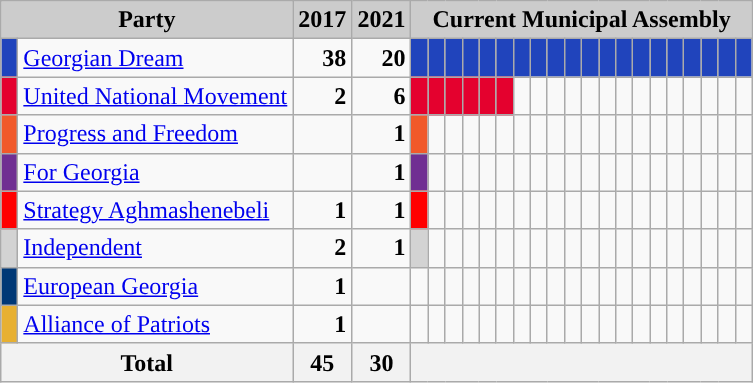<table class="wikitable">
<tr>
<th style="background:#ccc" colspan="2">Party</th>
<th style="background:#ccc">2017</th>
<th style="background:#ccc">2021</th>
<th style="background:#ccc" colspan="45">Current Municipal Assembly</th>
</tr>
<tr>
<td style="background-color: #2044bc"> </td>
<td><a href='#'>Georgian Dream</a></td>
<td style="text-align: right"><strong>38</strong></td>
<td style="text-align: right"><strong>20</strong></td>
<td style="background-color: #2044bc"> </td>
<td style="background-color: #2044bc"> </td>
<td style="background-color: #2044bc"> </td>
<td style="background-color: #2044bc"> </td>
<td style="background-color: #2044bc"> </td>
<td style="background-color: #2044bc"> </td>
<td style="background-color: #2044bc"> </td>
<td style="background-color: #2044bc"> </td>
<td style="background-color: #2044bc"> </td>
<td style="background-color: #2044bc"> </td>
<td style="background-color: #2044bc"> </td>
<td style="background-color: #2044bc"> </td>
<td style="background-color: #2044bc"> </td>
<td style="background-color: #2044bc"> </td>
<td style="background-color: #2044bc"> </td>
<td style="background-color: #2044bc"> </td>
<td style="background-color: #2044bc"> </td>
<td style="background-color: #2044bc"> </td>
<td style="background-color: #2044bc"> </td>
<td style="background-color: #2044bc"> </td>
</tr>
<tr>
<td style="background-color: #e4012e"> </td>
<td><a href='#'>United National Movement</a></td>
<td style="text-align: right"><strong>2</strong></td>
<td style="text-align: right"><strong>6</strong></td>
<td style="background-color: #e4012e"></td>
<td style="background-color: #e4012e"> </td>
<td style="background-color: #e4012e"> </td>
<td style="background-color: #e4012e"> </td>
<td style="background-color: #e4012e"> </td>
<td style="background-color: #e4012e"> </td>
<td></td>
<td></td>
<td></td>
<td></td>
<td></td>
<td></td>
<td></td>
<td></td>
<td></td>
<td></td>
<td></td>
<td></td>
<td></td>
<td></td>
</tr>
<tr>
<td style="background-color: #f1592a"> </td>
<td><a href='#'>Progress and Freedom</a></td>
<td></td>
<td style="text-align: right"><strong>1</strong></td>
<td style="background-color: #f1592a"> </td>
<td></td>
<td></td>
<td></td>
<td></td>
<td></td>
<td></td>
<td></td>
<td></td>
<td></td>
<td></td>
<td></td>
<td></td>
<td></td>
<td></td>
<td></td>
<td></td>
<td></td>
<td></td>
<td></td>
</tr>
<tr>
<td style="background-color: #702F92"> </td>
<td><a href='#'>For Georgia</a></td>
<td></td>
<td style="text-align: right"><strong>1</strong></td>
<td style="background-color: #702f92"> </td>
<td></td>
<td></td>
<td></td>
<td></td>
<td></td>
<td></td>
<td></td>
<td></td>
<td></td>
<td></td>
<td></td>
<td></td>
<td></td>
<td></td>
<td></td>
<td></td>
<td></td>
<td></td>
<td></td>
</tr>
<tr>
<td style="background-color: #ff0000"> </td>
<td><a href='#'>Strategy Aghmashenebeli</a></td>
<td style="text-align: right"><strong>1</strong></td>
<td style="text-align: right"><strong>1</strong></td>
<td style="background-color: #ff0000"> </td>
<td></td>
<td></td>
<td></td>
<td></td>
<td></td>
<td></td>
<td></td>
<td></td>
<td></td>
<td></td>
<td></td>
<td></td>
<td></td>
<td></td>
<td></td>
<td></td>
<td></td>
<td></td>
<td></td>
</tr>
<tr>
<td style="background-color: lightgrey"> </td>
<td><a href='#'>Independent</a></td>
<td style="text-align: right"><strong>2</strong></td>
<td style="text-align: right"><strong>1</strong></td>
<td style="background-color: lightgrey"> </td>
<td></td>
<td></td>
<td></td>
<td></td>
<td></td>
<td></td>
<td></td>
<td></td>
<td></td>
<td></td>
<td></td>
<td></td>
<td></td>
<td></td>
<td></td>
<td></td>
<td></td>
<td></td>
<td></td>
</tr>
<tr>
<td style="background-color: #003876"> </td>
<td><a href='#'>European Georgia</a></td>
<td style="text-align: right"><strong>1</strong></td>
<td></td>
<td></td>
<td></td>
<td></td>
<td></td>
<td></td>
<td></td>
<td></td>
<td></td>
<td></td>
<td></td>
<td></td>
<td></td>
<td></td>
<td></td>
<td></td>
<td></td>
<td></td>
<td></td>
<td></td>
<td></td>
</tr>
<tr>
<td style="background-color: #e7b031"> </td>
<td><a href='#'>Alliance of Patriots</a></td>
<td style="text-align: right"><strong>1</strong></td>
<td></td>
<td></td>
<td></td>
<td></td>
<td></td>
<td></td>
<td></td>
<td></td>
<td></td>
<td></td>
<td></td>
<td></td>
<td></td>
<td></td>
<td></td>
<td></td>
<td></td>
<td></td>
<td></td>
<td></td>
<td></td>
</tr>
<tr>
<th colspan=2>Total</th>
<th align=right>45</th>
<th align=right>30</th>
<th colspan=45> </th>
</tr>
</table>
